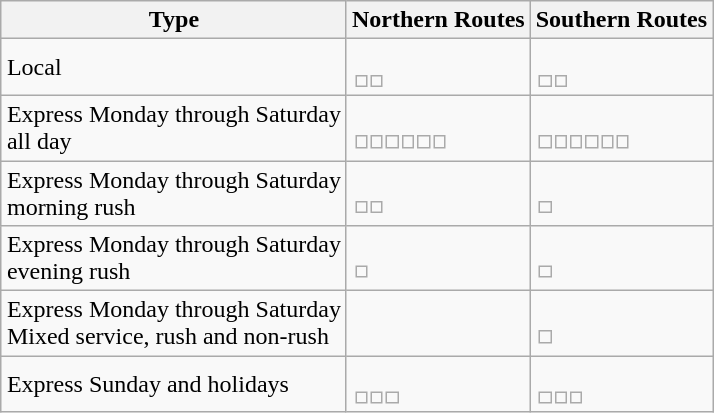<table class="wikitable" style="margin:1em auto;">
<tr>
<th>Type</th>
<th>Northern Routes</th>
<th>Southern Routes</th>
</tr>
<tr>
<td>Local</td>
<td><br><table style="border:0;">
<tr>
<td></td>
<td></td>
</tr>
</table>
</td>
<td><br><table style="border:0;">
<tr>
<td></td>
<td></td>
</tr>
</table>
</td>
</tr>
<tr>
<td>Express Monday through Saturday<br>all day</td>
<td><br><table style="border:0;">
<tr>
<td></td>
<td></td>
<td></td>
<td></td>
<td></td>
<td></td>
</tr>
</table>
</td>
<td><br><table style="border:0;">
<tr>
<td></td>
<td></td>
<td></td>
<td></td>
<td></td>
<td></td>
</tr>
</table>
</td>
</tr>
<tr>
<td>Express Monday through Saturday<br>morning rush</td>
<td><br><table style="border:0;">
<tr>
<td></td>
<td></td>
</tr>
</table>
</td>
<td><br><table style="border:0;">
<tr>
<td></td>
</tr>
</table>
</td>
</tr>
<tr>
<td>Express Monday through Saturday<br>evening rush</td>
<td><br><table style="border:0;">
<tr>
<td></td>
</tr>
</table>
</td>
<td><br><table style="border:0;">
<tr>
<td></td>
</tr>
</table>
</td>
</tr>
<tr>
<td>Express Monday through Saturday<br>Mixed service, rush and non-rush</td>
<td></td>
<td><br><table style="border:0;">
<tr>
<td></td>
</tr>
</table>
</td>
</tr>
<tr>
<td>Express Sunday and holidays</td>
<td><br><table style="border:0;">
<tr>
<td></td>
<td></td>
<td></td>
</tr>
</table>
</td>
<td><br><table style="border:0;">
<tr>
<td></td>
<td></td>
<td></td>
</tr>
</table>
</td>
</tr>
</table>
